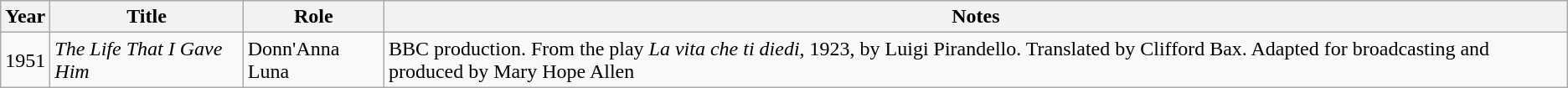<table class="wikitable">
<tr>
<th>Year</th>
<th>Title</th>
<th>Role</th>
<th>Notes</th>
</tr>
<tr>
<td>1951</td>
<td><em>The Life That I Gave Him</em></td>
<td>Donn'Anna Luna</td>
<td>BBC production. From the play <em>La vita che ti diedi</em>, 1923, by Luigi Pirandello. Translated by Clifford Bax. Adapted for broadcasting and produced by Mary Hope Allen</td>
</tr>
</table>
